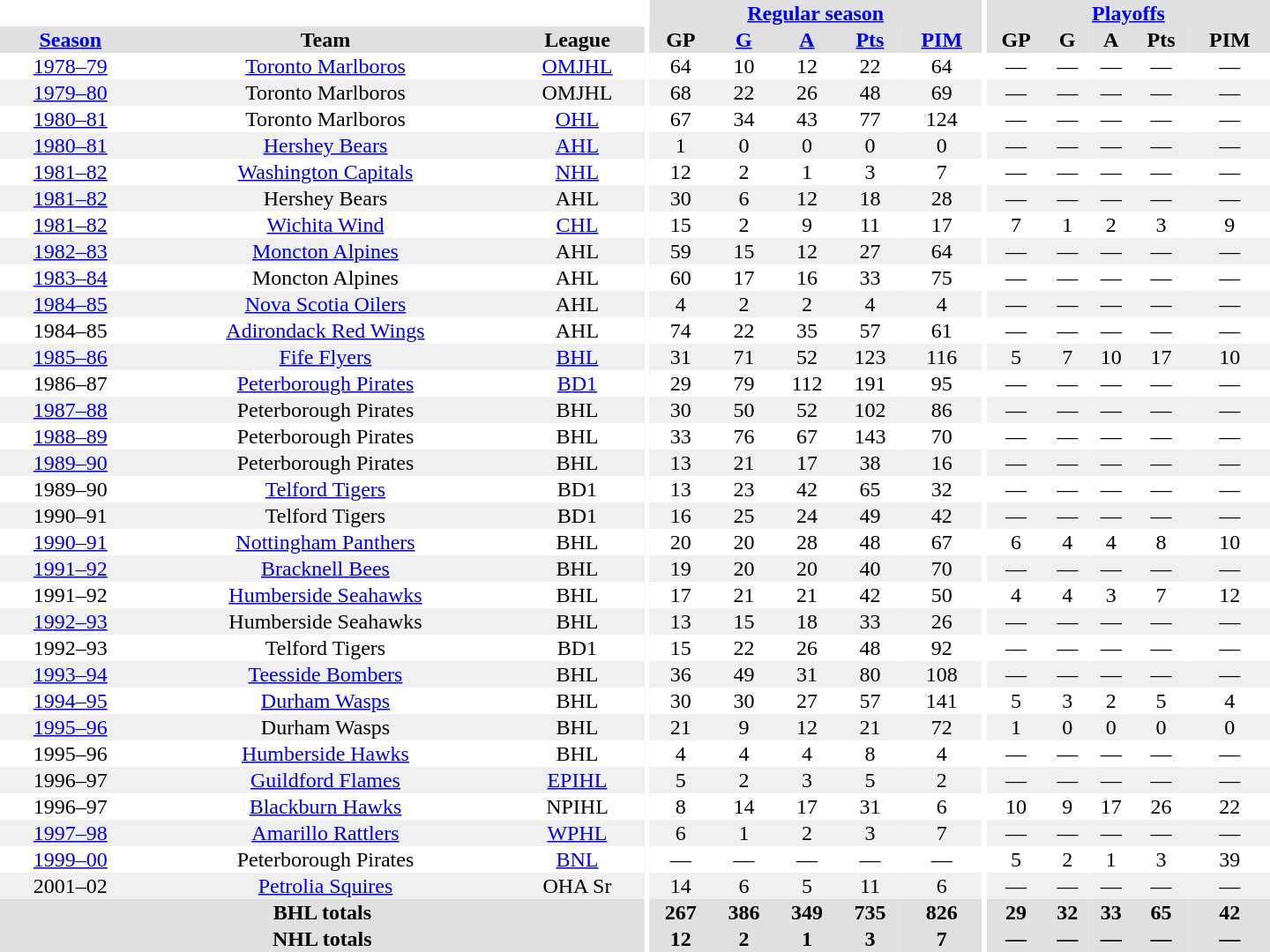<table border="0" cellpadding="1" cellspacing="0" style="text-align:center; width:60em">
<tr bgcolor="#e0e0e0">
<th colspan="3" bgcolor="#ffffff"></th>
<th rowspan="100" bgcolor="#ffffff"></th>
<th colspan="5"><a href='#'>Regular season</a></th>
<th rowspan="100" bgcolor="#ffffff"></th>
<th colspan="5"><a href='#'>Playoffs</a></th>
</tr>
<tr bgcolor="#e0e0e0">
<th><a href='#'>Season</a></th>
<th>Team</th>
<th>League</th>
<th>GP</th>
<th><a href='#'>G</a></th>
<th><a href='#'>A</a></th>
<th><a href='#'>Pts</a></th>
<th><a href='#'>PIM</a></th>
<th>GP</th>
<th>G</th>
<th>A</th>
<th>Pts</th>
<th>PIM</th>
</tr>
<tr>
<td><a href='#'>1978–79</a></td>
<td><a href='#'>Toronto Marlboros</a></td>
<td><a href='#'>OMJHL</a></td>
<td>64</td>
<td>10</td>
<td>12</td>
<td>22</td>
<td>64</td>
<td>—</td>
<td>—</td>
<td>—</td>
<td>—</td>
<td>—</td>
</tr>
<tr bgcolor="#f0f0f0">
<td><a href='#'>1979–80</a></td>
<td>Toronto Marlboros</td>
<td>OMJHL</td>
<td>68</td>
<td>22</td>
<td>26</td>
<td>48</td>
<td>69</td>
<td>—</td>
<td>—</td>
<td>—</td>
<td>—</td>
<td>—</td>
</tr>
<tr>
<td><a href='#'>1980–81</a></td>
<td>Toronto Marlboros</td>
<td><a href='#'>OHL</a></td>
<td>67</td>
<td>34</td>
<td>43</td>
<td>77</td>
<td>124</td>
<td>—</td>
<td>—</td>
<td>—</td>
<td>—</td>
<td>—</td>
</tr>
<tr bgcolor="#f0f0f0">
<td><a href='#'>1980–81</a></td>
<td><a href='#'>Hershey Bears</a></td>
<td><a href='#'>AHL</a></td>
<td>1</td>
<td>0</td>
<td>0</td>
<td>0</td>
<td>0</td>
<td>—</td>
<td>—</td>
<td>—</td>
<td>—</td>
<td>—</td>
</tr>
<tr>
<td><a href='#'>1981–82</a></td>
<td><a href='#'>Washington Capitals</a></td>
<td><a href='#'>NHL</a></td>
<td>12</td>
<td>2</td>
<td>1</td>
<td>3</td>
<td>7</td>
<td>—</td>
<td>—</td>
<td>—</td>
<td>—</td>
<td>—</td>
</tr>
<tr bgcolor="#f0f0f0">
<td><a href='#'>1981–82</a></td>
<td>Hershey Bears</td>
<td>AHL</td>
<td>30</td>
<td>6</td>
<td>12</td>
<td>18</td>
<td>28</td>
<td>—</td>
<td>—</td>
<td>—</td>
<td>—</td>
<td>—</td>
</tr>
<tr>
<td><a href='#'>1981–82</a></td>
<td><a href='#'>Wichita Wind</a></td>
<td><a href='#'>CHL</a></td>
<td>15</td>
<td>2</td>
<td>9</td>
<td>11</td>
<td>17</td>
<td>7</td>
<td>1</td>
<td>2</td>
<td>3</td>
<td>9</td>
</tr>
<tr bgcolor="#f0f0f0">
<td><a href='#'>1982–83</a></td>
<td><a href='#'>Moncton Alpines</a></td>
<td>AHL</td>
<td>59</td>
<td>15</td>
<td>12</td>
<td>27</td>
<td>64</td>
<td>—</td>
<td>—</td>
<td>—</td>
<td>—</td>
<td>—</td>
</tr>
<tr>
<td><a href='#'>1983–84</a></td>
<td>Moncton Alpines</td>
<td>AHL</td>
<td>60</td>
<td>17</td>
<td>16</td>
<td>33</td>
<td>75</td>
<td>—</td>
<td>—</td>
<td>—</td>
<td>—</td>
<td>—</td>
</tr>
<tr bgcolor="#f0f0f0">
<td><a href='#'>1984–85</a></td>
<td><a href='#'>Nova Scotia Oilers</a></td>
<td>AHL</td>
<td>4</td>
<td>2</td>
<td>2</td>
<td>4</td>
<td>4</td>
<td>—</td>
<td>—</td>
<td>—</td>
<td>—</td>
<td>—</td>
</tr>
<tr>
<td>1984–85</td>
<td><a href='#'>Adirondack Red Wings</a></td>
<td>AHL</td>
<td>74</td>
<td>22</td>
<td>35</td>
<td>57</td>
<td>61</td>
<td>—</td>
<td>—</td>
<td>—</td>
<td>—</td>
<td>—</td>
</tr>
<tr bgcolor="#f0f0f0">
<td><a href='#'>1985–86</a></td>
<td><a href='#'>Fife Flyers</a></td>
<td><a href='#'>BHL</a></td>
<td>31</td>
<td>71</td>
<td>52</td>
<td>123</td>
<td>116</td>
<td>5</td>
<td>7</td>
<td>10</td>
<td>17</td>
<td>10</td>
</tr>
<tr>
<td>1986–87</td>
<td><a href='#'>Peterborough Pirates</a></td>
<td><a href='#'>BD1</a></td>
<td>29</td>
<td>79</td>
<td>112</td>
<td>191</td>
<td>95</td>
<td>—</td>
<td>—</td>
<td>—</td>
<td>—</td>
<td>—</td>
</tr>
<tr bgcolor="#f0f0f0">
<td><a href='#'>1987–88</a></td>
<td>Peterborough Pirates</td>
<td>BHL</td>
<td>30</td>
<td>50</td>
<td>52</td>
<td>102</td>
<td>86</td>
<td>—</td>
<td>—</td>
<td>—</td>
<td>—</td>
<td>—</td>
</tr>
<tr>
<td><a href='#'>1988–89</a></td>
<td>Peterborough Pirates</td>
<td>BHL</td>
<td>33</td>
<td>76</td>
<td>67</td>
<td>143</td>
<td>70</td>
<td>—</td>
<td>—</td>
<td>—</td>
<td>—</td>
<td>—</td>
</tr>
<tr bgcolor="#f0f0f0">
<td><a href='#'>1989–90</a></td>
<td>Peterborough Pirates</td>
<td>BHL</td>
<td>13</td>
<td>21</td>
<td>17</td>
<td>38</td>
<td>16</td>
<td>—</td>
<td>—</td>
<td>—</td>
<td>—</td>
<td>—</td>
</tr>
<tr>
<td>1989–90</td>
<td><a href='#'>Telford Tigers</a></td>
<td>BD1</td>
<td>13</td>
<td>23</td>
<td>42</td>
<td>65</td>
<td>32</td>
<td>—</td>
<td>—</td>
<td>—</td>
<td>—</td>
<td>—</td>
</tr>
<tr bgcolor="#f0f0f0">
<td>1990–91</td>
<td>Telford Tigers</td>
<td>BD1</td>
<td>16</td>
<td>25</td>
<td>24</td>
<td>49</td>
<td>42</td>
<td>—</td>
<td>—</td>
<td>—</td>
<td>—</td>
<td>—</td>
</tr>
<tr>
<td><a href='#'>1990–91</a></td>
<td><a href='#'>Nottingham Panthers</a></td>
<td>BHL</td>
<td>20</td>
<td>20</td>
<td>28</td>
<td>48</td>
<td>67</td>
<td>6</td>
<td>4</td>
<td>4</td>
<td>8</td>
<td>10</td>
</tr>
<tr bgcolor="#f0f0f0">
<td><a href='#'>1991–92</a></td>
<td><a href='#'>Bracknell Bees</a></td>
<td>BHL</td>
<td>19</td>
<td>20</td>
<td>20</td>
<td>40</td>
<td>70</td>
<td>—</td>
<td>—</td>
<td>—</td>
<td>—</td>
<td>—</td>
</tr>
<tr>
<td>1991–92</td>
<td><a href='#'>Humberside Seahawks</a></td>
<td>BHL</td>
<td>17</td>
<td>21</td>
<td>21</td>
<td>42</td>
<td>50</td>
<td>4</td>
<td>4</td>
<td>3</td>
<td>7</td>
<td>12</td>
</tr>
<tr bgcolor="#f0f0f0">
<td><a href='#'>1992–93</a></td>
<td>Humberside Seahawks</td>
<td>BHL</td>
<td>13</td>
<td>15</td>
<td>18</td>
<td>33</td>
<td>26</td>
<td>—</td>
<td>—</td>
<td>—</td>
<td>—</td>
<td>—</td>
</tr>
<tr>
<td>1992–93</td>
<td>Telford Tigers</td>
<td>BD1</td>
<td>15</td>
<td>22</td>
<td>26</td>
<td>48</td>
<td>92</td>
<td>—</td>
<td>—</td>
<td>—</td>
<td>—</td>
<td>—</td>
</tr>
<tr bgcolor="#f0f0f0">
<td><a href='#'>1993–94</a></td>
<td><a href='#'>Teesside Bombers</a></td>
<td>BHL</td>
<td>36</td>
<td>49</td>
<td>31</td>
<td>80</td>
<td>108</td>
<td>—</td>
<td>—</td>
<td>—</td>
<td>—</td>
<td>—</td>
</tr>
<tr>
<td><a href='#'>1994–95</a></td>
<td><a href='#'>Durham Wasps</a></td>
<td>BHL</td>
<td>30</td>
<td>30</td>
<td>27</td>
<td>57</td>
<td>141</td>
<td>5</td>
<td>3</td>
<td>2</td>
<td>5</td>
<td>4</td>
</tr>
<tr bgcolor="#f0f0f0">
<td><a href='#'>1995–96</a></td>
<td>Durham Wasps</td>
<td>BHL</td>
<td>21</td>
<td>9</td>
<td>12</td>
<td>21</td>
<td>72</td>
<td>1</td>
<td>0</td>
<td>0</td>
<td>0</td>
<td>0</td>
</tr>
<tr>
<td>1995–96</td>
<td><a href='#'>Humberside Hawks</a></td>
<td>BHL</td>
<td>4</td>
<td>4</td>
<td>4</td>
<td>8</td>
<td>4</td>
<td>—</td>
<td>—</td>
<td>—</td>
<td>—</td>
<td>—</td>
</tr>
<tr bgcolor="#f0f0f0">
<td>1996–97</td>
<td><a href='#'>Guildford Flames</a></td>
<td><a href='#'>EPIHL</a></td>
<td>5</td>
<td>2</td>
<td>3</td>
<td>5</td>
<td>2</td>
<td>—</td>
<td>—</td>
<td>—</td>
<td>—</td>
<td>—</td>
</tr>
<tr>
<td>1996–97</td>
<td><a href='#'>Blackburn Hawks</a></td>
<td>NPIHL</td>
<td>8</td>
<td>14</td>
<td>17</td>
<td>31</td>
<td>6</td>
<td>10</td>
<td>9</td>
<td>17</td>
<td>26</td>
<td>22</td>
</tr>
<tr bgcolor="#f0f0f0">
<td><a href='#'>1997–98</a></td>
<td><a href='#'>Amarillo Rattlers</a></td>
<td><a href='#'>WPHL</a></td>
<td>6</td>
<td>1</td>
<td>2</td>
<td>3</td>
<td>7</td>
<td>—</td>
<td>—</td>
<td>—</td>
<td>—</td>
<td>—</td>
</tr>
<tr>
<td><a href='#'>1999–00</a></td>
<td>Peterborough Pirates</td>
<td><a href='#'>BNL</a></td>
<td>—</td>
<td>—</td>
<td>—</td>
<td>—</td>
<td>—</td>
<td>5</td>
<td>2</td>
<td>1</td>
<td>3</td>
<td>39</td>
</tr>
<tr bgcolor="#f0f0f0">
<td>2001–02</td>
<td><a href='#'>Petrolia Squires</a></td>
<td>OHA Sr</td>
<td>14</td>
<td>6</td>
<td>5</td>
<td>11</td>
<td>6</td>
<td>—</td>
<td>—</td>
<td>—</td>
<td>—</td>
<td>—</td>
</tr>
<tr bgcolor="#e0e0e0">
<th colspan="3">BHL totals</th>
<th>267</th>
<th>386</th>
<th>349</th>
<th>735</th>
<th>826</th>
<th>29</th>
<th>32</th>
<th>33</th>
<th>65</th>
<th>42</th>
</tr>
<tr bgcolor="#e0e0e0">
<th colspan="3">NHL totals</th>
<th>12</th>
<th>2</th>
<th>1</th>
<th>3</th>
<th>7</th>
<th>—</th>
<th>—</th>
<th>—</th>
<th>—</th>
<th>—</th>
</tr>
</table>
